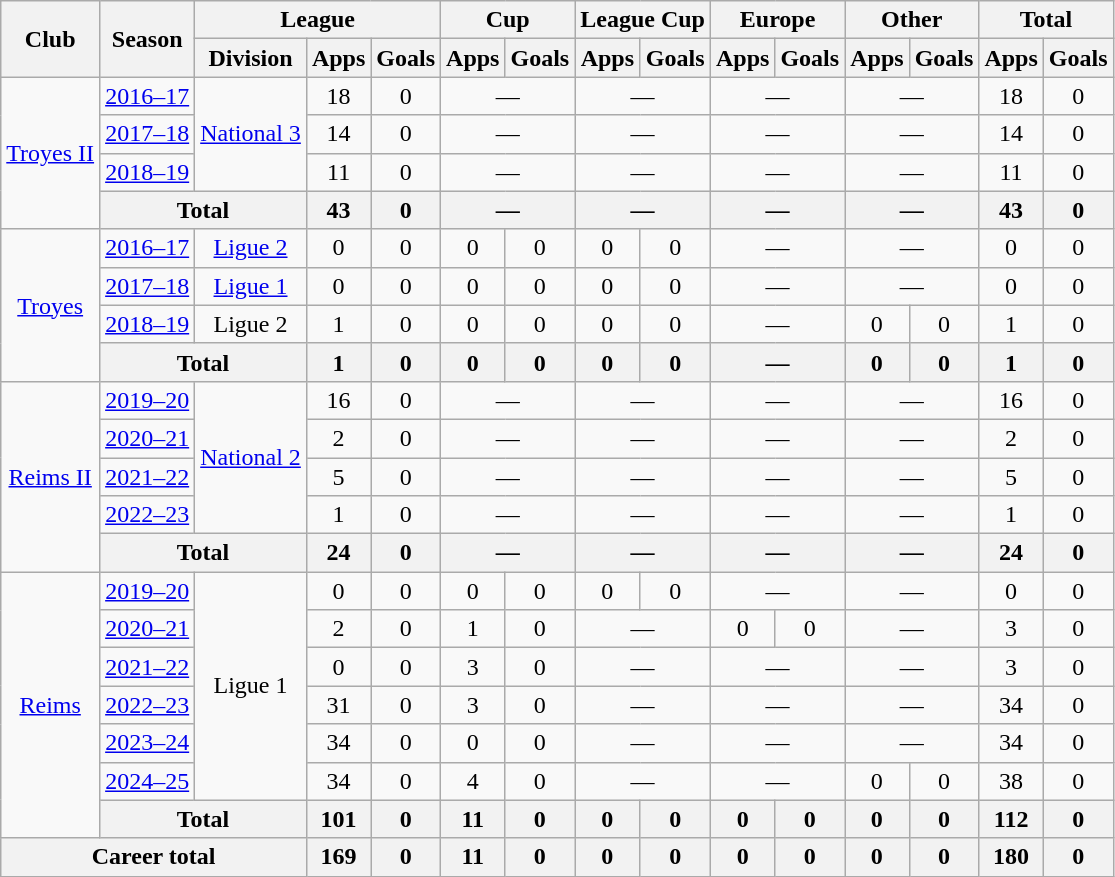<table class="wikitable" style="text-align:center">
<tr>
<th rowspan="2">Club</th>
<th rowspan="2">Season</th>
<th colspan="3">League</th>
<th colspan="2">Cup</th>
<th colspan="2">League Cup</th>
<th colspan="2">Europe</th>
<th colspan="2">Other</th>
<th colspan="2">Total</th>
</tr>
<tr>
<th>Division</th>
<th>Apps</th>
<th>Goals</th>
<th>Apps</th>
<th>Goals</th>
<th>Apps</th>
<th>Goals</th>
<th>Apps</th>
<th>Goals</th>
<th>Apps</th>
<th>Goals</th>
<th>Apps</th>
<th>Goals</th>
</tr>
<tr>
<td rowspan="4"><a href='#'>Troyes II</a></td>
<td><a href='#'>2016–17</a></td>
<td rowspan="3"><a href='#'>National 3</a></td>
<td>18</td>
<td>0</td>
<td colspan="2">—</td>
<td colspan="2">—</td>
<td colspan="2">—</td>
<td colspan="2">—</td>
<td>18</td>
<td>0</td>
</tr>
<tr>
<td><a href='#'>2017–18</a></td>
<td>14</td>
<td>0</td>
<td colspan="2">—</td>
<td colspan="2">—</td>
<td colspan="2">—</td>
<td colspan="2">—</td>
<td>14</td>
<td>0</td>
</tr>
<tr>
<td><a href='#'>2018–19</a></td>
<td>11</td>
<td>0</td>
<td colspan="2">—</td>
<td colspan="2">—</td>
<td colspan="2">—</td>
<td colspan="2">—</td>
<td>11</td>
<td>0</td>
</tr>
<tr>
<th colspan="2">Total</th>
<th>43</th>
<th>0</th>
<th colspan="2">—</th>
<th colspan="2">—</th>
<th colspan="2">—</th>
<th colspan="2">—</th>
<th>43</th>
<th>0</th>
</tr>
<tr>
<td rowspan="4"><a href='#'>Troyes</a></td>
<td><a href='#'>2016–17</a></td>
<td><a href='#'>Ligue 2</a></td>
<td>0</td>
<td>0</td>
<td>0</td>
<td>0</td>
<td>0</td>
<td>0</td>
<td colspan="2">—</td>
<td colspan="2">—</td>
<td>0</td>
<td>0</td>
</tr>
<tr>
<td><a href='#'>2017–18</a></td>
<td><a href='#'>Ligue 1</a></td>
<td>0</td>
<td>0</td>
<td>0</td>
<td>0</td>
<td>0</td>
<td>0</td>
<td colspan="2">—</td>
<td colspan="2">—</td>
<td>0</td>
<td>0</td>
</tr>
<tr>
<td><a href='#'>2018–19</a></td>
<td>Ligue 2</td>
<td>1</td>
<td>0</td>
<td>0</td>
<td>0</td>
<td>0</td>
<td>0</td>
<td colspan="2">—</td>
<td>0</td>
<td>0</td>
<td>1</td>
<td>0</td>
</tr>
<tr>
<th colspan="2">Total</th>
<th>1</th>
<th>0</th>
<th>0</th>
<th>0</th>
<th>0</th>
<th>0</th>
<th colspan="2">—</th>
<th>0</th>
<th>0</th>
<th>1</th>
<th>0</th>
</tr>
<tr>
<td rowspan="5"><a href='#'>Reims II</a></td>
<td><a href='#'>2019–20</a></td>
<td rowspan="4"><a href='#'>National 2</a></td>
<td>16</td>
<td>0</td>
<td colspan="2">—</td>
<td colspan="2">—</td>
<td colspan="2">—</td>
<td colspan="2">—</td>
<td>16</td>
<td>0</td>
</tr>
<tr>
<td><a href='#'>2020–21</a></td>
<td>2</td>
<td>0</td>
<td colspan="2">—</td>
<td colspan="2">—</td>
<td colspan="2">—</td>
<td colspan="2">—</td>
<td>2</td>
<td>0</td>
</tr>
<tr>
<td><a href='#'>2021–22</a></td>
<td>5</td>
<td>0</td>
<td colspan="2">—</td>
<td colspan="2">—</td>
<td colspan="2">—</td>
<td colspan="2">—</td>
<td>5</td>
<td>0</td>
</tr>
<tr>
<td><a href='#'>2022–23</a></td>
<td>1</td>
<td>0</td>
<td colspan="2">—</td>
<td colspan="2">—</td>
<td colspan="2">—</td>
<td colspan="2">—</td>
<td>1</td>
<td>0</td>
</tr>
<tr>
<th colspan="2">Total</th>
<th>24</th>
<th>0</th>
<th colspan="2">—</th>
<th colspan="2">—</th>
<th colspan="2">—</th>
<th colspan="2">—</th>
<th>24</th>
<th>0</th>
</tr>
<tr>
<td rowspan="7"><a href='#'>Reims</a></td>
<td><a href='#'>2019–20</a></td>
<td rowspan="6">Ligue 1</td>
<td>0</td>
<td>0</td>
<td>0</td>
<td>0</td>
<td>0</td>
<td>0</td>
<td colspan="2">—</td>
<td colspan="2">—</td>
<td>0</td>
<td>0</td>
</tr>
<tr>
<td><a href='#'>2020–21</a></td>
<td>2</td>
<td>0</td>
<td>1</td>
<td>0</td>
<td colspan="2">—</td>
<td>0</td>
<td>0</td>
<td colspan="2">—</td>
<td>3</td>
<td>0</td>
</tr>
<tr>
<td><a href='#'>2021–22</a></td>
<td>0</td>
<td>0</td>
<td>3</td>
<td>0</td>
<td colspan="2">—</td>
<td colspan="2">—</td>
<td colspan="2">—</td>
<td>3</td>
<td>0</td>
</tr>
<tr>
<td><a href='#'>2022–23</a></td>
<td>31</td>
<td>0</td>
<td>3</td>
<td>0</td>
<td colspan="2">—</td>
<td colspan="2">—</td>
<td colspan="2">—</td>
<td>34</td>
<td>0</td>
</tr>
<tr>
<td><a href='#'>2023–24</a></td>
<td>34</td>
<td>0</td>
<td>0</td>
<td>0</td>
<td colspan="2">—</td>
<td colspan="2">—</td>
<td colspan="2">—</td>
<td>34</td>
<td>0</td>
</tr>
<tr>
<td><a href='#'>2024–25</a></td>
<td>34</td>
<td>0</td>
<td>4</td>
<td>0</td>
<td colspan="2">—</td>
<td colspan="2">—</td>
<td>0</td>
<td>0</td>
<td>38</td>
<td>0</td>
</tr>
<tr>
<th colspan="2">Total</th>
<th>101</th>
<th>0</th>
<th>11</th>
<th>0</th>
<th>0</th>
<th>0</th>
<th>0</th>
<th>0</th>
<th>0</th>
<th>0</th>
<th>112</th>
<th>0</th>
</tr>
<tr>
<th colspan="3">Career total</th>
<th>169</th>
<th>0</th>
<th>11</th>
<th>0</th>
<th>0</th>
<th>0</th>
<th>0</th>
<th>0</th>
<th>0</th>
<th>0</th>
<th>180</th>
<th>0</th>
</tr>
</table>
